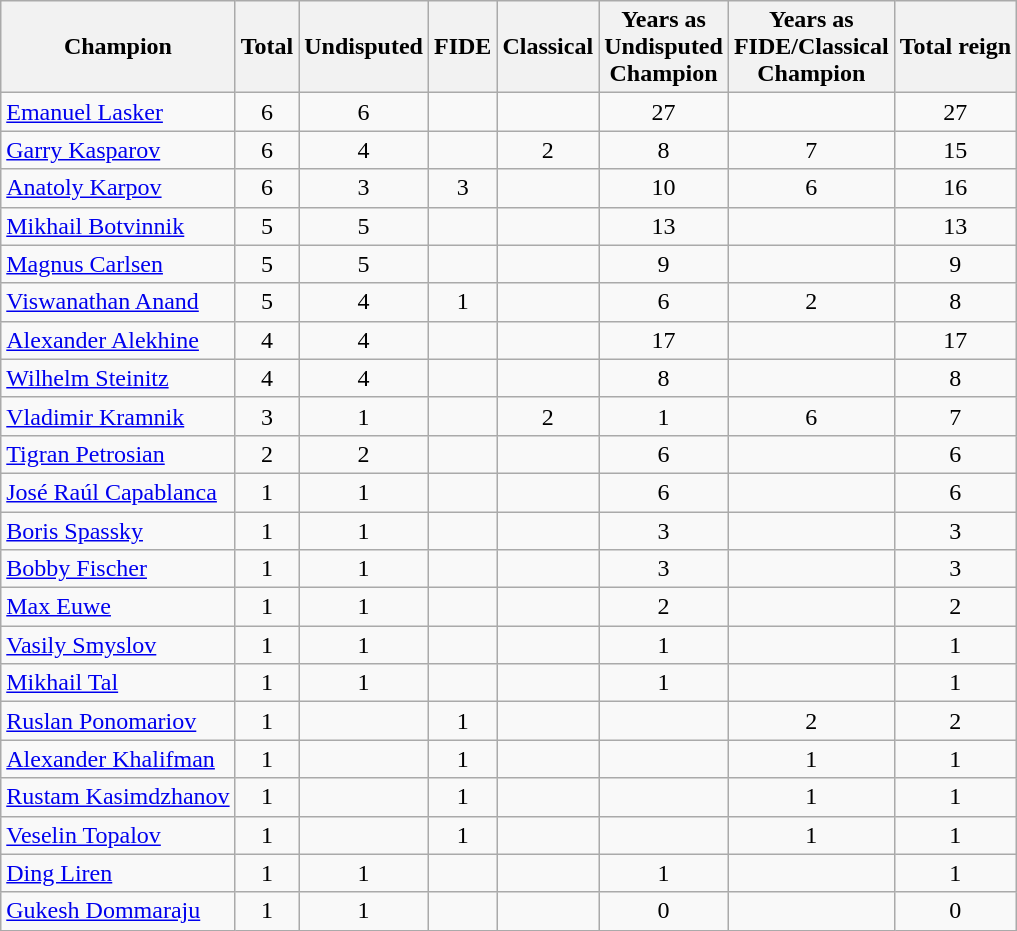<table class="wikitable sortable" style="text-align:center;">
<tr>
<th>Champion</th>
<th>Total</th>
<th>Undisputed</th>
<th>FIDE</th>
<th>Classical</th>
<th>Years as<br> Undisputed<br> Champion</th>
<th>Years as<br> FIDE/Classical<br> Champion</th>
<th>Total reign</th>
</tr>
<tr>
<td align=left><a href='#'>Emanuel Lasker</a></td>
<td>6</td>
<td>6</td>
<td></td>
<td></td>
<td>27</td>
<td></td>
<td>27</td>
</tr>
<tr>
<td align=left><a href='#'>Garry Kasparov</a></td>
<td>6</td>
<td>4</td>
<td></td>
<td>2</td>
<td>8</td>
<td>7</td>
<td>15</td>
</tr>
<tr>
<td align=left><a href='#'>Anatoly Karpov</a></td>
<td>6</td>
<td>3</td>
<td>3</td>
<td></td>
<td>10</td>
<td>6</td>
<td>16</td>
</tr>
<tr>
<td align=left><a href='#'>Mikhail Botvinnik</a></td>
<td>5</td>
<td>5</td>
<td></td>
<td></td>
<td>13</td>
<td></td>
<td>13</td>
</tr>
<tr>
<td align="left"><a href='#'>Magnus Carlsen</a></td>
<td>5</td>
<td>5</td>
<td></td>
<td></td>
<td>9</td>
<td></td>
<td>9</td>
</tr>
<tr>
<td align=left><a href='#'>Viswanathan Anand</a></td>
<td>5</td>
<td>4</td>
<td>1</td>
<td></td>
<td>6</td>
<td>2</td>
<td>8</td>
</tr>
<tr>
<td align=left><a href='#'>Alexander Alekhine</a></td>
<td>4</td>
<td>4</td>
<td></td>
<td></td>
<td>17</td>
<td></td>
<td>17</td>
</tr>
<tr>
<td align=left><a href='#'>Wilhelm Steinitz</a></td>
<td>4</td>
<td>4</td>
<td></td>
<td></td>
<td>8</td>
<td></td>
<td>8</td>
</tr>
<tr>
<td align=left><a href='#'>Vladimir Kramnik</a></td>
<td>3</td>
<td>1</td>
<td></td>
<td>2</td>
<td>1</td>
<td>6</td>
<td>7</td>
</tr>
<tr>
<td align=left><a href='#'>Tigran Petrosian</a></td>
<td>2</td>
<td>2</td>
<td></td>
<td></td>
<td>6</td>
<td></td>
<td>6</td>
</tr>
<tr>
<td align=left><a href='#'>José Raúl Capablanca</a></td>
<td>1</td>
<td>1</td>
<td></td>
<td></td>
<td>6</td>
<td></td>
<td>6</td>
</tr>
<tr>
<td align=left><a href='#'>Boris Spassky</a></td>
<td>1</td>
<td>1</td>
<td></td>
<td></td>
<td>3</td>
<td></td>
<td>3</td>
</tr>
<tr>
<td align=left><a href='#'>Bobby Fischer</a></td>
<td>1</td>
<td>1</td>
<td></td>
<td></td>
<td>3</td>
<td></td>
<td>3</td>
</tr>
<tr>
<td align=left><a href='#'>Max Euwe</a></td>
<td>1</td>
<td>1</td>
<td></td>
<td></td>
<td>2</td>
<td></td>
<td>2</td>
</tr>
<tr>
<td align=left><a href='#'>Vasily Smyslov</a></td>
<td>1</td>
<td>1</td>
<td></td>
<td></td>
<td>1</td>
<td></td>
<td>1</td>
</tr>
<tr>
<td align=left><a href='#'>Mikhail Tal</a></td>
<td>1</td>
<td>1</td>
<td></td>
<td></td>
<td>1</td>
<td></td>
<td>1</td>
</tr>
<tr>
<td align=left><a href='#'>Ruslan Ponomariov</a></td>
<td>1</td>
<td></td>
<td>1</td>
<td></td>
<td></td>
<td>2</td>
<td>2</td>
</tr>
<tr>
<td align=left><a href='#'>Alexander Khalifman</a></td>
<td>1</td>
<td></td>
<td>1</td>
<td></td>
<td></td>
<td>1</td>
<td>1</td>
</tr>
<tr>
<td align=left><a href='#'>Rustam Kasimdzhanov</a></td>
<td>1</td>
<td></td>
<td>1</td>
<td></td>
<td></td>
<td>1</td>
<td>1</td>
</tr>
<tr>
<td align=left><a href='#'>Veselin Topalov</a></td>
<td>1</td>
<td></td>
<td>1</td>
<td></td>
<td></td>
<td>1</td>
<td>1</td>
</tr>
<tr>
<td align=left><a href='#'>Ding Liren</a></td>
<td>1</td>
<td>1</td>
<td></td>
<td></td>
<td>1</td>
<td></td>
<td>1</td>
</tr>
<tr>
<td align=left><a href='#'>Gukesh Dommaraju</a></td>
<td>1</td>
<td>1</td>
<td></td>
<td></td>
<td>0</td>
<td></td>
<td>0</td>
</tr>
</table>
